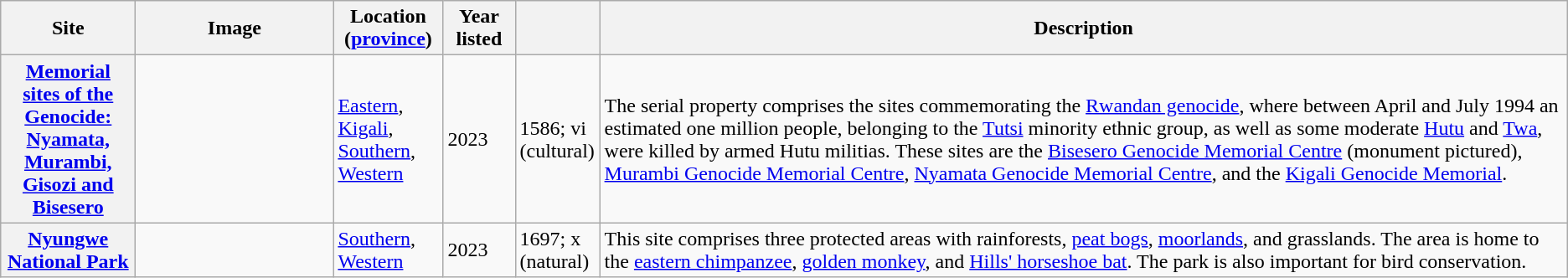<table class="wikitable sortable plainrowheaders">
<tr>
<th style="width:100px;" scope="col">Site</th>
<th class="unsortable"  style="width:150px;" scope="col">Image</th>
<th style="width:80px;" scope="col">Location (<a href='#'>province</a>)</th>
<th style="width:50px;" scope="col">Year listed</th>
<th style="width:60px;" scope="col" data-sort-type="number"></th>
<th scope="col" class="unsortable">Description</th>
</tr>
<tr>
<th scope="row"><a href='#'>Memorial sites of the Genocide: Nyamata, Murambi, Gisozi and Bisesero</a></th>
<td></td>
<td><a href='#'>Eastern</a>, <a href='#'>Kigali</a>, <a href='#'>Southern</a>, <a href='#'>Western</a></td>
<td>2023</td>
<td>1586; vi (cultural)</td>
<td>The serial property comprises the sites commemorating the <a href='#'>Rwandan genocide</a>, where between April and July 1994 an estimated one million people, belonging to the <a href='#'>Tutsi</a> minority ethnic group, as well as some moderate <a href='#'>Hutu</a> and <a href='#'>Twa</a>, were killed by armed Hutu militias. These sites are the <a href='#'>Bisesero Genocide Memorial Centre</a> (monument pictured), <a href='#'>Murambi Genocide Memorial Centre</a>, <a href='#'>Nyamata Genocide Memorial Centre</a>, and the <a href='#'>Kigali Genocide Memorial</a>.</td>
</tr>
<tr>
<th scope="row"><a href='#'>Nyungwe National Park</a></th>
<td></td>
<td><a href='#'>Southern</a>, <a href='#'>Western</a></td>
<td>2023</td>
<td>1697; x (natural)</td>
<td>This site comprises three protected areas with rainforests, <a href='#'>peat bogs</a>, <a href='#'>moorlands</a>, and grasslands. The area is home to the <a href='#'>eastern chimpanzee</a>, <a href='#'>golden monkey</a>, and <a href='#'>Hills' horseshoe bat</a>. The park is also important for bird conservation.</td>
</tr>
</table>
